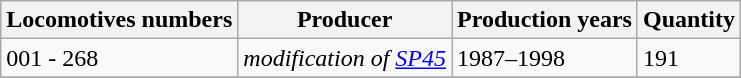<table class="wikitable">
<tr>
<th><strong>Locomotives numbers</strong></th>
<th><strong>Producer</strong></th>
<th><strong>Production years</strong></th>
<th><strong>Quantity</strong></th>
</tr>
<tr>
<td>001 - 268</td>
<td><em>modification of <a href='#'>SP45</a></em></td>
<td>1987–1998</td>
<td>191</td>
</tr>
<tr>
</tr>
</table>
